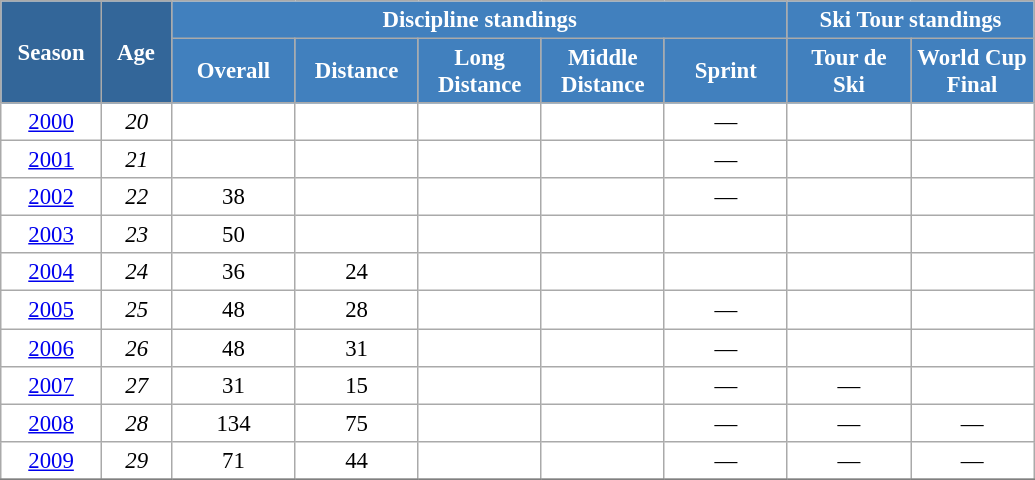<table class="wikitable" style="font-size:95%; text-align:center; border:grey solid 1px; border-collapse:collapse; background:#ffffff;">
<tr>
<th style="background-color:#369; color:white; width:60px;" rowspan="2"> Season </th>
<th style="background-color:#369; color:white; width:40px;" rowspan="2"> Age </th>
<th style="background-color:#4180be; color:white;" colspan="5">Discipline standings</th>
<th style="background-color:#4180be; color:white;" colspan="2">Ski Tour standings</th>
</tr>
<tr>
<th style="background-color:#4180be; color:white; width:75px;">Overall</th>
<th style="background-color:#4180be; color:white; width:75px;">Distance</th>
<th style="background-color:#4180be; color:white; width:75px;">Long Distance</th>
<th style="background-color:#4180be; color:white; width:75px;">Middle Distance</th>
<th style="background-color:#4180be; color:white; width:75px;">Sprint</th>
<th style="background-color:#4180be; color:white; width:75px;">Tour de<br>Ski</th>
<th style="background-color:#4180be; color:white; width:75px;">World Cup<br>Final</th>
</tr>
<tr>
<td><a href='#'>2000</a></td>
<td><em>20</em></td>
<td></td>
<td></td>
<td></td>
<td></td>
<td>—</td>
<td></td>
<td></td>
</tr>
<tr>
<td><a href='#'>2001</a></td>
<td><em>21</em></td>
<td></td>
<td></td>
<td></td>
<td></td>
<td>—</td>
<td></td>
<td></td>
</tr>
<tr>
<td><a href='#'>2002</a></td>
<td><em>22</em></td>
<td>38</td>
<td></td>
<td></td>
<td></td>
<td>—</td>
<td></td>
<td></td>
</tr>
<tr>
<td><a href='#'>2003</a></td>
<td><em>23</em></td>
<td>50</td>
<td></td>
<td></td>
<td></td>
<td></td>
<td></td>
<td></td>
</tr>
<tr>
<td><a href='#'>2004</a></td>
<td><em>24</em></td>
<td>36</td>
<td>24</td>
<td></td>
<td></td>
<td></td>
<td></td>
<td></td>
</tr>
<tr>
<td><a href='#'>2005</a></td>
<td><em>25</em></td>
<td>48</td>
<td>28</td>
<td></td>
<td></td>
<td>—</td>
<td></td>
<td></td>
</tr>
<tr>
<td><a href='#'>2006</a></td>
<td><em>26</em></td>
<td>48</td>
<td>31</td>
<td></td>
<td></td>
<td>—</td>
<td></td>
<td></td>
</tr>
<tr>
<td><a href='#'>2007</a></td>
<td><em>27</em></td>
<td>31</td>
<td>15</td>
<td></td>
<td></td>
<td>—</td>
<td>—</td>
<td></td>
</tr>
<tr>
<td><a href='#'>2008</a></td>
<td><em>28</em></td>
<td>134</td>
<td>75</td>
<td></td>
<td></td>
<td>—</td>
<td>—</td>
<td>—</td>
</tr>
<tr>
<td><a href='#'>2009</a></td>
<td><em>29</em></td>
<td>71</td>
<td>44</td>
<td></td>
<td></td>
<td>—</td>
<td>—</td>
<td>—</td>
</tr>
<tr>
</tr>
</table>
